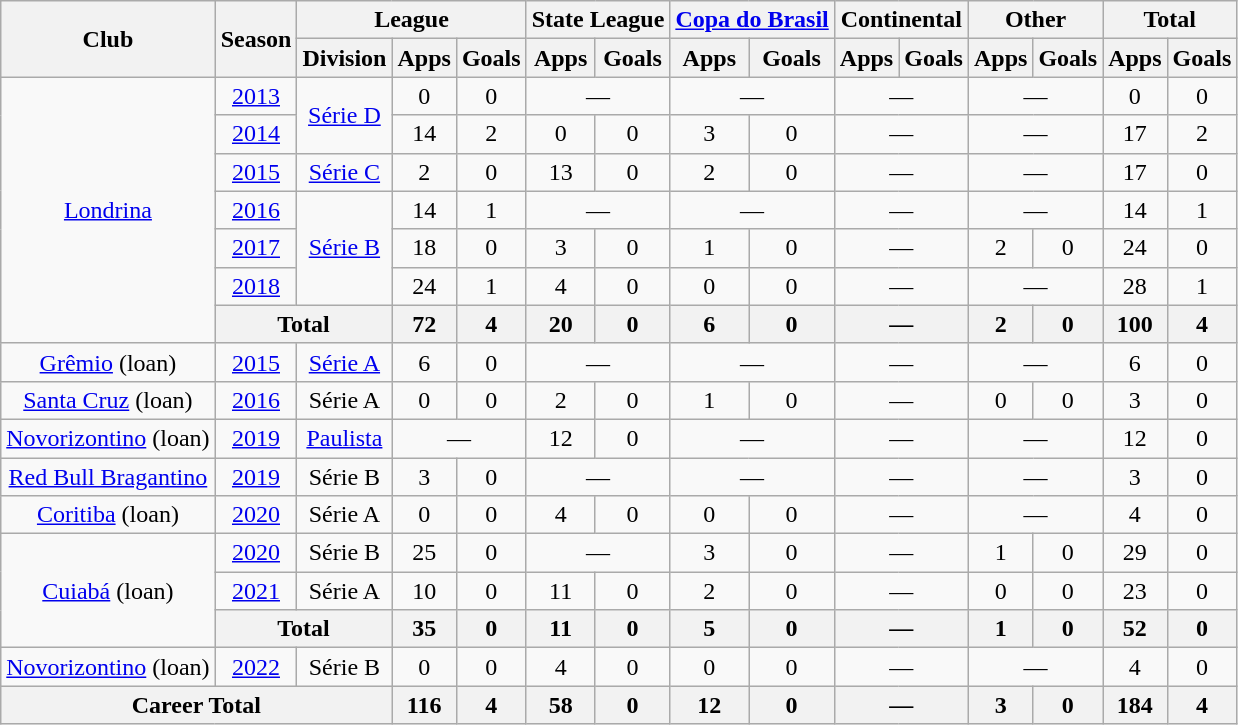<table class=wikitable style="text-align: center">
<tr>
<th rowspan=2>Club</th>
<th rowspan=2>Season</th>
<th colspan=3>League</th>
<th colspan=2>State League</th>
<th colspan=2><a href='#'>Copa do Brasil</a></th>
<th colspan=2>Continental</th>
<th colspan=2>Other</th>
<th colspan=2>Total</th>
</tr>
<tr>
<th>Division</th>
<th>Apps</th>
<th>Goals</th>
<th>Apps</th>
<th>Goals</th>
<th>Apps</th>
<th>Goals</th>
<th>Apps</th>
<th>Goals</th>
<th>Apps</th>
<th>Goals</th>
<th>Apps</th>
<th>Goals</th>
</tr>
<tr>
<td rowspan=7><a href='#'>Londrina</a></td>
<td><a href='#'>2013</a></td>
<td rowspan=2><a href='#'>Série D</a></td>
<td>0</td>
<td>0</td>
<td colspan=2>—</td>
<td colspan=2>—</td>
<td colspan=2>—</td>
<td colspan=2>—</td>
<td>0</td>
<td>0</td>
</tr>
<tr>
<td><a href='#'>2014</a></td>
<td>14</td>
<td>2</td>
<td>0</td>
<td>0</td>
<td>3</td>
<td>0</td>
<td colspan=2>—</td>
<td colspan=2>—</td>
<td>17</td>
<td>2</td>
</tr>
<tr>
<td><a href='#'>2015</a></td>
<td><a href='#'>Série C</a></td>
<td>2</td>
<td>0</td>
<td>13</td>
<td>0</td>
<td>2</td>
<td>0</td>
<td colspan=2>—</td>
<td colspan=2>—</td>
<td>17</td>
<td>0</td>
</tr>
<tr>
<td><a href='#'>2016</a></td>
<td rowspan=3><a href='#'>Série B</a></td>
<td>14</td>
<td>1</td>
<td colspan=2>—</td>
<td colspan=2>—</td>
<td colspan=2>—</td>
<td colspan=2>—</td>
<td>14</td>
<td>1</td>
</tr>
<tr>
<td><a href='#'>2017</a></td>
<td>18</td>
<td>0</td>
<td>3</td>
<td>0</td>
<td>1</td>
<td>0</td>
<td colspan=2>—</td>
<td>2</td>
<td>0</td>
<td>24</td>
<td>0</td>
</tr>
<tr>
<td><a href='#'>2018</a></td>
<td>24</td>
<td>1</td>
<td>4</td>
<td>0</td>
<td>0</td>
<td>0</td>
<td colspan=2>—</td>
<td colspan=2>—</td>
<td>28</td>
<td>1</td>
</tr>
<tr>
<th colspan=2>Total</th>
<th>72</th>
<th>4</th>
<th>20</th>
<th>0</th>
<th>6</th>
<th>0</th>
<th colspan=2>—</th>
<th>2</th>
<th>0</th>
<th>100</th>
<th>4</th>
</tr>
<tr>
<td><a href='#'>Grêmio</a> (loan)</td>
<td><a href='#'>2015</a></td>
<td><a href='#'>Série A</a></td>
<td>6</td>
<td>0</td>
<td colspan=2>—</td>
<td colspan=2>—</td>
<td colspan=2>—</td>
<td colspan=2>—</td>
<td>6</td>
<td>0</td>
</tr>
<tr>
<td><a href='#'>Santa Cruz</a> (loan)</td>
<td><a href='#'>2016</a></td>
<td>Série A</td>
<td>0</td>
<td>0</td>
<td>2</td>
<td>0</td>
<td>1</td>
<td>0</td>
<td colspan=2>—</td>
<td>0</td>
<td>0</td>
<td>3</td>
<td>0</td>
</tr>
<tr>
<td><a href='#'>Novorizontino</a> (loan)</td>
<td><a href='#'>2019</a></td>
<td><a href='#'>Paulista</a></td>
<td colspan=2>—</td>
<td>12</td>
<td>0</td>
<td colspan=2>—</td>
<td colspan=2>—</td>
<td colspan=2>—</td>
<td>12</td>
<td>0</td>
</tr>
<tr>
<td><a href='#'>Red Bull Bragantino</a></td>
<td><a href='#'>2019</a></td>
<td>Série B</td>
<td>3</td>
<td>0</td>
<td colspan=2>—</td>
<td colspan=2>—</td>
<td colspan=2>—</td>
<td colspan=2>—</td>
<td>3</td>
<td>0</td>
</tr>
<tr>
<td><a href='#'>Coritiba</a> (loan)</td>
<td><a href='#'>2020</a></td>
<td>Série A</td>
<td>0</td>
<td>0</td>
<td>4</td>
<td>0</td>
<td>0</td>
<td>0</td>
<td colspan=2>—</td>
<td colspan=2>—</td>
<td>4</td>
<td>0</td>
</tr>
<tr>
<td rowspan=3><a href='#'>Cuiabá</a> (loan)</td>
<td><a href='#'>2020</a></td>
<td>Série B</td>
<td>25</td>
<td>0</td>
<td colspan=2>—</td>
<td>3</td>
<td>0</td>
<td colspan=2>—</td>
<td>1</td>
<td>0</td>
<td>29</td>
<td>0</td>
</tr>
<tr>
<td><a href='#'>2021</a></td>
<td>Série A</td>
<td>10</td>
<td>0</td>
<td>11</td>
<td>0</td>
<td>2</td>
<td>0</td>
<td colspan=2>—</td>
<td>0</td>
<td>0</td>
<td>23</td>
<td>0</td>
</tr>
<tr>
<th colspan=2>Total</th>
<th>35</th>
<th>0</th>
<th>11</th>
<th>0</th>
<th>5</th>
<th>0</th>
<th colspan=2>—</th>
<th>1</th>
<th>0</th>
<th>52</th>
<th>0</th>
</tr>
<tr>
<td><a href='#'>Novorizontino</a> (loan)</td>
<td><a href='#'>2022</a></td>
<td>Série B</td>
<td>0</td>
<td>0</td>
<td>4</td>
<td>0</td>
<td>0</td>
<td>0</td>
<td colspan=2>—</td>
<td colspan=2>—</td>
<td>4</td>
<td>0</td>
</tr>
<tr>
<th colspan=3>Career Total</th>
<th>116</th>
<th>4</th>
<th>58</th>
<th>0</th>
<th>12</th>
<th>0</th>
<th colspan=2>—</th>
<th>3</th>
<th>0</th>
<th>184</th>
<th>4</th>
</tr>
</table>
